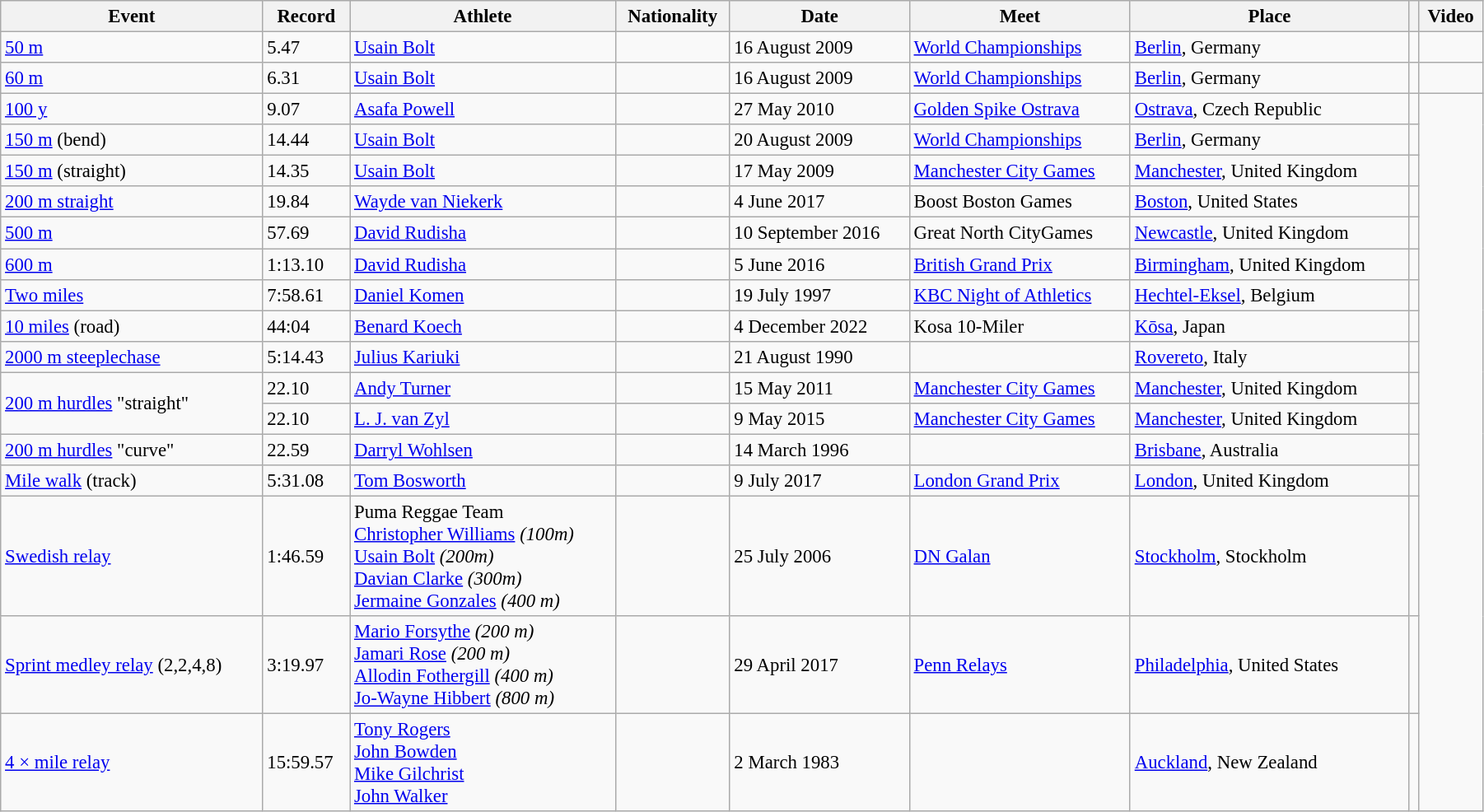<table class="wikitable" style="font-size:95%; width: 95%;">
<tr>
<th>Event</th>
<th>Record</th>
<th>Athlete</th>
<th>Nationality</th>
<th>Date</th>
<th>Meet</th>
<th>Place</th>
<th></th>
<th>Video</th>
</tr>
<tr>
<td><a href='#'>50 m</a></td>
<td>5.47 </td>
<td><a href='#'>Usain Bolt</a></td>
<td></td>
<td>16 August 2009</td>
<td><a href='#'>World Championships</a></td>
<td><a href='#'>Berlin</a>, Germany</td>
<td></td>
</tr>
<tr>
<td><a href='#'>60 m</a></td>
<td>6.31 </td>
<td><a href='#'>Usain Bolt</a></td>
<td></td>
<td>16 August 2009</td>
<td><a href='#'>World Championships</a></td>
<td><a href='#'>Berlin</a>, Germany</td>
<td></td>
<td></td>
</tr>
<tr>
<td><a href='#'>100 y</a></td>
<td>9.07 </td>
<td><a href='#'>Asafa Powell</a></td>
<td></td>
<td>27 May 2010</td>
<td><a href='#'>Golden Spike Ostrava</a></td>
<td><a href='#'>Ostrava</a>, Czech Republic</td>
<td></td>
</tr>
<tr>
<td><a href='#'>150 m</a> (bend)</td>
<td>14.44 </td>
<td><a href='#'>Usain Bolt</a></td>
<td></td>
<td>20 August 2009</td>
<td><a href='#'>World Championships</a></td>
<td><a href='#'>Berlin</a>, Germany</td>
<td></td>
</tr>
<tr>
<td><a href='#'>150 m</a> (straight)</td>
<td>14.35 </td>
<td><a href='#'>Usain Bolt</a></td>
<td></td>
<td>17 May 2009</td>
<td><a href='#'>Manchester City Games</a></td>
<td><a href='#'>Manchester</a>, United Kingdom</td>
<td></td>
</tr>
<tr>
<td><a href='#'>200 m straight</a></td>
<td>19.84 </td>
<td><a href='#'>Wayde van Niekerk</a></td>
<td></td>
<td>4 June 2017</td>
<td>Boost Boston Games</td>
<td><a href='#'>Boston</a>, United States</td>
<td></td>
</tr>
<tr>
<td><a href='#'>500 m</a></td>
<td>57.69</td>
<td><a href='#'>David Rudisha</a></td>
<td></td>
<td>10 September 2016</td>
<td>Great North CityGames</td>
<td><a href='#'>Newcastle</a>, United Kingdom</td>
<td></td>
</tr>
<tr>
<td><a href='#'>600 m</a></td>
<td>1:13.10</td>
<td><a href='#'>David Rudisha</a></td>
<td></td>
<td>5 June 2016</td>
<td><a href='#'>British Grand Prix</a></td>
<td><a href='#'>Birmingham</a>, United Kingdom</td>
<td></td>
</tr>
<tr>
<td><a href='#'>Two miles</a></td>
<td>7:58.61</td>
<td><a href='#'>Daniel Komen</a></td>
<td></td>
<td>19 July 1997</td>
<td><a href='#'>KBC Night of Athletics</a></td>
<td><a href='#'>Hechtel-Eksel</a>, Belgium</td>
<td></td>
</tr>
<tr>
<td><a href='#'>10 miles</a> (road)</td>
<td>44:04</td>
<td><a href='#'>Benard Koech</a></td>
<td></td>
<td>4 December 2022</td>
<td>Kosa 10-Miler</td>
<td><a href='#'>Kōsa</a>, Japan</td>
<td></td>
</tr>
<tr>
<td><a href='#'>2000 m steeplechase</a></td>
<td>5:14.43</td>
<td><a href='#'>Julius Kariuki</a></td>
<td></td>
<td>21 August 1990</td>
<td></td>
<td><a href='#'>Rovereto</a>, Italy</td>
<td></td>
</tr>
<tr>
<td rowspan=2><a href='#'>200 m hurdles</a> "straight"</td>
<td>22.10  </td>
<td><a href='#'>Andy Turner</a></td>
<td></td>
<td>15 May 2011</td>
<td><a href='#'>Manchester City Games</a></td>
<td><a href='#'>Manchester</a>, United Kingdom</td>
<td></td>
</tr>
<tr>
<td>22.10  </td>
<td><a href='#'>L. J. van Zyl</a></td>
<td></td>
<td>9 May 2015</td>
<td><a href='#'>Manchester City Games</a></td>
<td><a href='#'>Manchester</a>, United Kingdom</td>
<td></td>
</tr>
<tr>
<td><a href='#'>200 m hurdles</a> "curve"</td>
<td>22.59 </td>
<td><a href='#'>Darryl Wohlsen</a></td>
<td></td>
<td>14 March 1996</td>
<td></td>
<td><a href='#'>Brisbane</a>, Australia</td>
<td></td>
</tr>
<tr>
<td><a href='#'>Mile walk</a> (track)</td>
<td>5:31.08 </td>
<td><a href='#'>Tom Bosworth</a></td>
<td></td>
<td>9 July 2017</td>
<td><a href='#'>London Grand Prix</a></td>
<td><a href='#'>London</a>, United Kingdom</td>
<td></td>
</tr>
<tr>
<td><a href='#'>Swedish relay</a></td>
<td>1:46.59</td>
<td>Puma Reggae Team<br><a href='#'>Christopher Williams</a> <em>(100m)</em><br><a href='#'>Usain Bolt</a> <em>(200m)</em><br><a href='#'>Davian Clarke</a> <em>(300m)</em><br><a href='#'>Jermaine Gonzales</a> <em>(400 m)</em></td>
<td></td>
<td>25 July 2006</td>
<td><a href='#'>DN Galan</a></td>
<td><a href='#'>Stockholm</a>, Stockholm</td>
<td></td>
</tr>
<tr>
<td><a href='#'>Sprint medley relay</a> (2,2,4,8)</td>
<td>3:19.97</td>
<td><a href='#'>Mario Forsythe</a> <em>(200 m)</em><br><a href='#'>Jamari Rose</a> <em>(200 m)</em><br><a href='#'>Allodin Fothergill</a> <em>(400 m)</em><br><a href='#'>Jo-Wayne Hibbert</a> <em>(800 m)</em></td>
<td></td>
<td>29 April 2017</td>
<td><a href='#'>Penn Relays</a></td>
<td><a href='#'>Philadelphia</a>, United States</td>
<td></td>
</tr>
<tr>
<td><a href='#'>4 × mile relay</a></td>
<td>15:59.57</td>
<td><a href='#'>Tony Rogers</a><br><a href='#'>John Bowden</a><br><a href='#'>Mike Gilchrist</a><br><a href='#'>John Walker</a></td>
<td></td>
<td>2 March 1983</td>
<td></td>
<td><a href='#'>Auckland</a>, New Zealand</td>
<td></td>
</tr>
</table>
